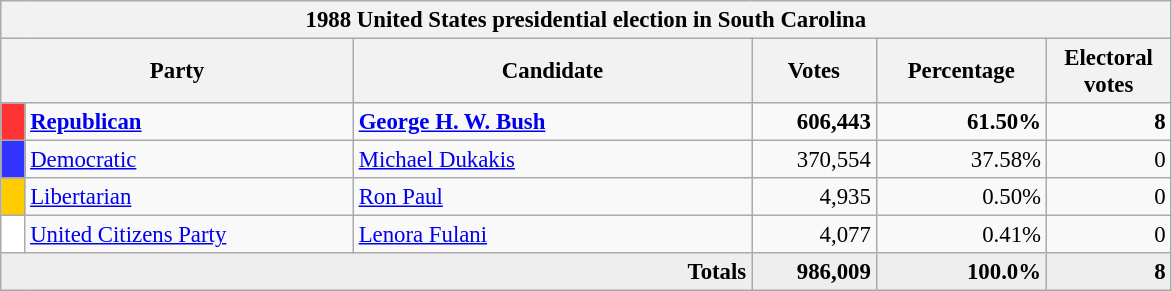<table class="wikitable" style="font-size: 95%;">
<tr>
<th colspan="6">1988 United States presidential election in South Carolina</th>
</tr>
<tr>
<th colspan="2" style="width: 15em">Party</th>
<th style="width: 17em">Candidate</th>
<th style="width: 5em">Votes</th>
<th style="width: 7em">Percentage</th>
<th style="width: 5em">Electoral votes</th>
</tr>
<tr>
<th style="background:#f33; width:3px;"></th>
<td style="width: 130px"><strong><a href='#'>Republican</a></strong></td>
<td><strong><a href='#'>George H. W. Bush</a></strong></td>
<td style="text-align:right;"><strong>606,443</strong></td>
<td style="text-align:right;"><strong>61.50%</strong></td>
<td style="text-align:right;"><strong>8</strong></td>
</tr>
<tr>
<th style="background:#33f; width:3px;"></th>
<td style="width: 130px"><a href='#'>Democratic</a></td>
<td><a href='#'>Michael Dukakis</a></td>
<td style="text-align:right;">370,554</td>
<td style="text-align:right;">37.58%</td>
<td style="text-align:right;">0</td>
</tr>
<tr>
<th style="background:#FFCC00; width:3px;"></th>
<td style="width: 130px"><a href='#'>Libertarian</a></td>
<td><a href='#'>Ron Paul</a></td>
<td style="text-align:right;">4,935</td>
<td style="text-align:right;">0.50%</td>
<td style="text-align:right;">0</td>
</tr>
<tr>
<th style="background:#FFFFFF; width:3px;"></th>
<td style="width: 130px"><a href='#'>United Citizens Party</a></td>
<td><a href='#'>Lenora Fulani</a></td>
<td style="text-align:right;">4,077</td>
<td style="text-align:right;">0.41%</td>
<td style="text-align:right;">0</td>
</tr>
<tr style="background:#eee; text-align:right;">
<td colspan="3"><strong>Totals</strong></td>
<td><strong>986,009</strong></td>
<td><strong>100.0%</strong></td>
<td><strong>8</strong></td>
</tr>
</table>
